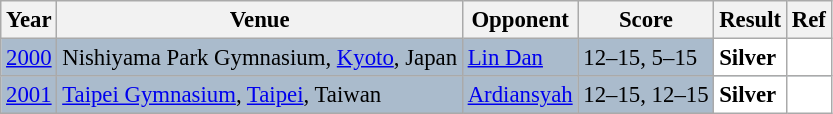<table class="sortable wikitable" style="font-size: 95%">
<tr>
<th>Year</th>
<th>Venue</th>
<th>Opponent</th>
<th>Score</th>
<th>Result</th>
<th>Ref</th>
</tr>
<tr style="background:#AABBCC">
<td align="center"><a href='#'>2000</a></td>
<td align="left">Nishiyama Park Gymnasium, <a href='#'>Kyoto</a>, Japan</td>
<td align="left"> <a href='#'>Lin Dan</a></td>
<td align="left">12–15, 5–15</td>
<td style="text-align:left; background:white"> <strong>Silver</strong></td>
<td style="text-align:center; background:white"></td>
</tr>
<tr style="background:#AABBCC">
<td align="center"><a href='#'>2001</a></td>
<td align="left"><a href='#'>Taipei Gymnasium</a>, <a href='#'>Taipei</a>, Taiwan</td>
<td align="left"> <a href='#'>Ardiansyah</a></td>
<td align="left">12–15, 12–15</td>
<td style="text-align:left; background:white"> <strong>Silver</strong></td>
<td style="text-align:center; background:white"></td>
</tr>
</table>
